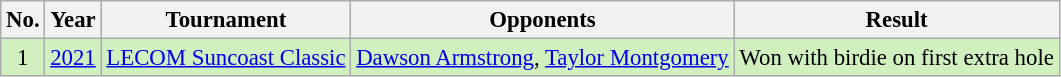<table class="wikitable" style="font-size:95%;">
<tr>
<th>No.</th>
<th>Year</th>
<th>Tournament</th>
<th>Opponents</th>
<th>Result</th>
</tr>
<tr style="background:#D0F0C0;">
<td align=center>1</td>
<td><a href='#'>2021</a></td>
<td><a href='#'>LECOM Suncoast Classic</a></td>
<td> <a href='#'>Dawson Armstrong</a>,  <a href='#'>Taylor Montgomery</a></td>
<td>Won with birdie on first extra hole</td>
</tr>
</table>
